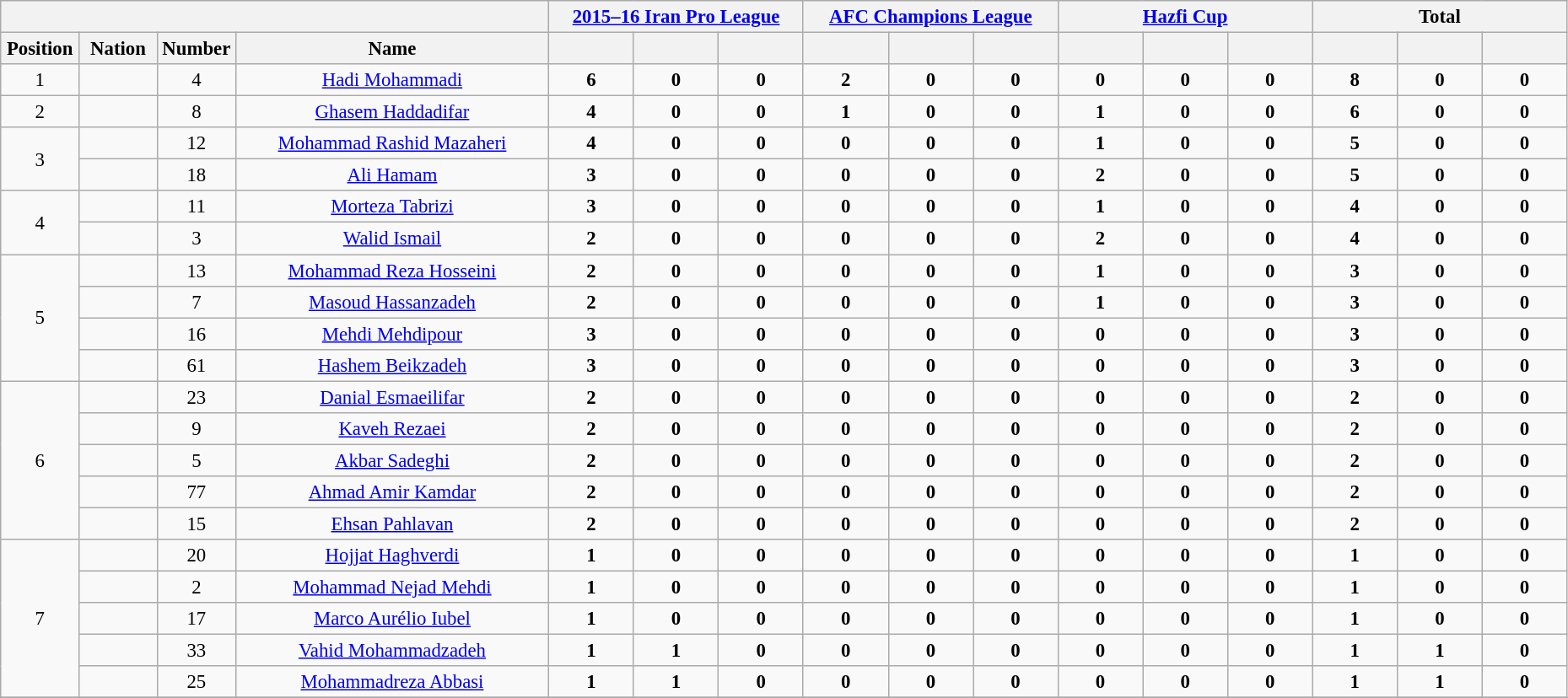<table class="wikitable" style="font-size: 95%; text-align: center;">
<tr>
<th colspan=4></th>
<th colspan=3><a href='#'>2015–16 Iran Pro League</a></th>
<th colspan=3><a href='#'>AFC Champions League</a></th>
<th colspan=3><a href='#'>Hazfi Cup</a></th>
<th colspan=3>Total</th>
</tr>
<tr>
<th width="5%">Position</th>
<th width="5%">Nation</th>
<th width="5%">Number</th>
<th width="20%">Name</th>
<th width=60></th>
<th width=60></th>
<th width=60></th>
<th width=60></th>
<th width=60></th>
<th width=60></th>
<th width=60></th>
<th width=60></th>
<th width=60></th>
<th width=60></th>
<th width=60></th>
<th width=60></th>
</tr>
<tr>
<td rowspan="1">1</td>
<td></td>
<td>4</td>
<td><a href='#'>Hadi Mohammadi</a></td>
<td><strong>6</strong></td>
<td><strong>0</strong></td>
<td><strong>0</strong></td>
<td><strong>2</strong></td>
<td><strong>0</strong></td>
<td><strong>0</strong></td>
<td><strong>0</strong></td>
<td><strong>0</strong></td>
<td><strong>0</strong></td>
<td><strong>8</strong></td>
<td><strong>0</strong></td>
<td><strong>0</strong></td>
</tr>
<tr>
<td rowspan="1">2</td>
<td></td>
<td>8</td>
<td><a href='#'>Ghasem Haddadifar</a></td>
<td><strong>4</strong></td>
<td><strong>0</strong></td>
<td><strong>0</strong></td>
<td><strong>1</strong></td>
<td><strong>0</strong></td>
<td><strong>0</strong></td>
<td><strong>1</strong></td>
<td><strong>0</strong></td>
<td><strong>0</strong></td>
<td><strong>6</strong></td>
<td><strong>0</strong></td>
<td><strong>0</strong></td>
</tr>
<tr>
<td rowspan="2">3</td>
<td></td>
<td>12</td>
<td><a href='#'>Mohammad Rashid Mazaheri</a></td>
<td><strong>4</strong></td>
<td><strong>0</strong></td>
<td><strong>0</strong></td>
<td><strong>0</strong></td>
<td><strong>0</strong></td>
<td><strong>0</strong></td>
<td><strong>1</strong></td>
<td><strong>0</strong></td>
<td><strong>0</strong></td>
<td><strong>5</strong></td>
<td><strong>0</strong></td>
<td><strong>0</strong></td>
</tr>
<tr>
<td></td>
<td>18</td>
<td><a href='#'>Ali Hamam</a></td>
<td><strong>3</strong></td>
<td><strong>0</strong></td>
<td><strong>0</strong></td>
<td><strong>0</strong></td>
<td><strong>0</strong></td>
<td><strong>0</strong></td>
<td><strong>2</strong></td>
<td><strong>0</strong></td>
<td><strong>0</strong></td>
<td><strong>5</strong></td>
<td><strong>0</strong></td>
<td><strong>0</strong></td>
</tr>
<tr>
<td rowspan="2">4</td>
<td></td>
<td>11</td>
<td><a href='#'>Morteza Tabrizi</a></td>
<td><strong>3</strong></td>
<td><strong>0</strong></td>
<td><strong>0</strong></td>
<td><strong>0</strong></td>
<td><strong>0</strong></td>
<td><strong>0</strong></td>
<td><strong>1</strong></td>
<td><strong>0</strong></td>
<td><strong>0</strong></td>
<td><strong>4</strong></td>
<td><strong>0</strong></td>
<td><strong>0</strong></td>
</tr>
<tr>
<td></td>
<td>3</td>
<td><a href='#'>Walid Ismail</a></td>
<td><strong>2</strong></td>
<td><strong>0</strong></td>
<td><strong>0</strong></td>
<td><strong>0</strong></td>
<td><strong>0</strong></td>
<td><strong>0</strong></td>
<td><strong>2</strong></td>
<td><strong>0</strong></td>
<td><strong>0</strong></td>
<td><strong>4</strong></td>
<td><strong>0</strong></td>
<td><strong>0</strong></td>
</tr>
<tr>
<td rowspan="4">5</td>
<td></td>
<td>13</td>
<td><a href='#'>Mohammad Reza Hosseini</a></td>
<td><strong>2</strong></td>
<td><strong>0</strong></td>
<td><strong>0</strong></td>
<td><strong>0</strong></td>
<td><strong>0</strong></td>
<td><strong>0</strong></td>
<td><strong>1</strong></td>
<td><strong>0</strong></td>
<td><strong>0</strong></td>
<td><strong>3</strong></td>
<td><strong>0</strong></td>
<td><strong>0</strong></td>
</tr>
<tr>
<td></td>
<td>7</td>
<td><a href='#'>Masoud Hassanzadeh</a></td>
<td><strong>2</strong></td>
<td><strong>0</strong></td>
<td><strong>0</strong></td>
<td><strong>0</strong></td>
<td><strong>0</strong></td>
<td><strong>0</strong></td>
<td><strong>1</strong></td>
<td><strong>0</strong></td>
<td><strong>0</strong></td>
<td><strong>3</strong></td>
<td><strong>0</strong></td>
<td><strong>0</strong></td>
</tr>
<tr>
<td></td>
<td>16</td>
<td><a href='#'>Mehdi Mehdipour</a></td>
<td><strong>3</strong></td>
<td><strong>0</strong></td>
<td><strong>0</strong></td>
<td><strong>0</strong></td>
<td><strong>0</strong></td>
<td><strong>0</strong></td>
<td><strong>0</strong></td>
<td><strong>0</strong></td>
<td><strong>0</strong></td>
<td><strong>3</strong></td>
<td><strong>0</strong></td>
<td><strong>0</strong></td>
</tr>
<tr>
<td></td>
<td>61</td>
<td><a href='#'>Hashem Beikzadeh</a></td>
<td><strong>3</strong></td>
<td><strong>0</strong></td>
<td><strong>0</strong></td>
<td><strong>0</strong></td>
<td><strong>0</strong></td>
<td><strong>0</strong></td>
<td><strong>0</strong></td>
<td><strong>0</strong></td>
<td><strong>0</strong></td>
<td><strong>3</strong></td>
<td><strong>0</strong></td>
<td><strong>0</strong></td>
</tr>
<tr>
<td rowspan="5">6</td>
<td></td>
<td>23</td>
<td><a href='#'>Danial Esmaeilifar</a></td>
<td><strong>2</strong></td>
<td><strong>0</strong></td>
<td><strong>0</strong></td>
<td><strong>0</strong></td>
<td><strong>0</strong></td>
<td><strong>0</strong></td>
<td><strong>0</strong></td>
<td><strong>0</strong></td>
<td><strong>0</strong></td>
<td><strong>2</strong></td>
<td><strong>0</strong></td>
<td><strong>0</strong></td>
</tr>
<tr>
<td></td>
<td>9</td>
<td><a href='#'>Kaveh Rezaei</a></td>
<td><strong>2</strong></td>
<td><strong>0</strong></td>
<td><strong>0</strong></td>
<td><strong>0</strong></td>
<td><strong>0</strong></td>
<td><strong>0</strong></td>
<td><strong>0</strong></td>
<td><strong>0</strong></td>
<td><strong>0</strong></td>
<td><strong>2</strong></td>
<td><strong>0</strong></td>
<td><strong>0</strong></td>
</tr>
<tr>
<td></td>
<td>5</td>
<td><a href='#'>Akbar Sadeghi</a></td>
<td><strong>2</strong></td>
<td><strong>0</strong></td>
<td><strong>0</strong></td>
<td><strong>0</strong></td>
<td><strong>0</strong></td>
<td><strong>0</strong></td>
<td><strong>0</strong></td>
<td><strong>0</strong></td>
<td><strong>0</strong></td>
<td><strong>2</strong></td>
<td><strong>0</strong></td>
<td><strong>0</strong></td>
</tr>
<tr>
<td></td>
<td>77</td>
<td><a href='#'>Ahmad Amir Kamdar</a></td>
<td><strong>2</strong></td>
<td><strong>0</strong></td>
<td><strong>0</strong></td>
<td><strong>0</strong></td>
<td><strong>0</strong></td>
<td><strong>0</strong></td>
<td><strong>0</strong></td>
<td><strong>0</strong></td>
<td><strong>0</strong></td>
<td><strong>2</strong></td>
<td><strong>0</strong></td>
<td><strong>0</strong></td>
</tr>
<tr>
<td></td>
<td>15</td>
<td><a href='#'>Ehsan Pahlavan</a></td>
<td><strong>2</strong></td>
<td><strong>0</strong></td>
<td><strong>0</strong></td>
<td><strong>0</strong></td>
<td><strong>0</strong></td>
<td><strong>0</strong></td>
<td><strong>0</strong></td>
<td><strong>0</strong></td>
<td><strong>0</strong></td>
<td><strong>2</strong></td>
<td><strong>0</strong></td>
<td><strong>0</strong></td>
</tr>
<tr>
<td rowspan="5">7</td>
<td></td>
<td>20</td>
<td><a href='#'>Hojjat Haghverdi</a></td>
<td><strong>1</strong></td>
<td><strong>0</strong></td>
<td><strong>0</strong></td>
<td><strong>0</strong></td>
<td><strong>0</strong></td>
<td><strong>0</strong></td>
<td><strong>0</strong></td>
<td><strong>0</strong></td>
<td><strong>0</strong></td>
<td><strong>1</strong></td>
<td><strong>0</strong></td>
<td><strong>0</strong></td>
</tr>
<tr>
<td></td>
<td>2</td>
<td><a href='#'>Mohammad Nejad Mehdi</a></td>
<td><strong>1</strong></td>
<td><strong>0</strong></td>
<td><strong>0</strong></td>
<td><strong>0</strong></td>
<td><strong>0</strong></td>
<td><strong>0</strong></td>
<td><strong>0</strong></td>
<td><strong>0</strong></td>
<td><strong>0</strong></td>
<td><strong>1</strong></td>
<td><strong>0</strong></td>
<td><strong>0</strong></td>
</tr>
<tr>
<td></td>
<td>17</td>
<td><a href='#'>Marco Aurélio Iubel</a></td>
<td><strong>1</strong></td>
<td><strong>0</strong></td>
<td><strong>0</strong></td>
<td><strong>0</strong></td>
<td><strong>0</strong></td>
<td><strong>0</strong></td>
<td><strong>0</strong></td>
<td><strong>0</strong></td>
<td><strong>0</strong></td>
<td><strong>1</strong></td>
<td><strong>0</strong></td>
<td><strong>0</strong></td>
</tr>
<tr>
<td></td>
<td>33</td>
<td><a href='#'>Vahid Mohammadzadeh</a></td>
<td><strong>1</strong></td>
<td><strong>1</strong></td>
<td><strong>0</strong></td>
<td><strong>0</strong></td>
<td><strong>0</strong></td>
<td><strong>0</strong></td>
<td><strong>0</strong></td>
<td><strong>0</strong></td>
<td><strong>0</strong></td>
<td><strong>1</strong></td>
<td><strong>1</strong></td>
<td><strong>0</strong></td>
</tr>
<tr>
<td></td>
<td>25</td>
<td><a href='#'>Mohammadreza Abbasi</a></td>
<td><strong>1</strong></td>
<td><strong>1</strong></td>
<td><strong>0</strong></td>
<td><strong>0</strong></td>
<td><strong>0</strong></td>
<td><strong>0</strong></td>
<td><strong>0</strong></td>
<td><strong>0</strong></td>
<td><strong>0</strong></td>
<td><strong>1</strong></td>
<td><strong>1</strong></td>
<td><strong>0</strong></td>
</tr>
<tr>
</tr>
</table>
